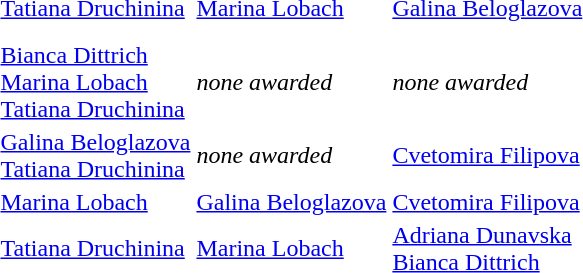<table>
<tr style="background:#dfdfdf;">
</tr>
<tr>
<th scope=row style="text-align:left"><br><br></th>
<td> <a href='#'>Tatiana Druchinina</a></td>
<td> <a href='#'>Marina Lobach</a></td>
<td> <a href='#'>Galina Beloglazova</a></td>
</tr>
<tr>
<th scope=row style="text-align:left"><br></th>
<td> <a href='#'>Bianca Dittrich</a> <br> <a href='#'>Marina Lobach</a> <br> <a href='#'>Tatiana Druchinina</a></td>
<td><em>none awarded</em></td>
<td><em>none awarded</em></td>
</tr>
<tr>
<th scope=row style="text-align:left"><br></th>
<td> <a href='#'>Galina Beloglazova</a> <br> <a href='#'>Tatiana Druchinina</a></td>
<td><em>none awarded</em></td>
<td> <a href='#'>Cvetomira Filipova</a></td>
</tr>
<tr>
<th scope=row style="text-align:left"><br></th>
<td> <a href='#'>Marina Lobach</a></td>
<td> <a href='#'>Galina Beloglazova</a></td>
<td> <a href='#'>Cvetomira Filipova</a></td>
</tr>
<tr>
<th scope=row style="text-align:left"><br></th>
<td> <a href='#'>Tatiana Druchinina</a></td>
<td> <a href='#'>Marina Lobach</a></td>
<td> <a href='#'>Adriana Dunavska</a> <br> <a href='#'>Bianca Dittrich</a></td>
</tr>
</table>
